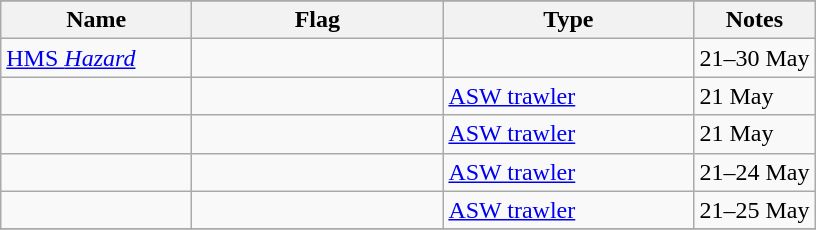<table class="wikitable sortable">
<tr>
</tr>
<tr>
<th scope="col" width="120px">Name</th>
<th scope="col" width="160px">Flag</th>
<th scope="col" width="160px">Type</th>
<th>Notes</th>
</tr>
<tr>
<td align="left"><a href='#'>HMS <em>Hazard</em></a></td>
<td align="left"></td>
<td align="left"></td>
<td align="left">21–30 May</td>
</tr>
<tr>
<td align="left"></td>
<td align="left"></td>
<td align="left"><a href='#'>ASW trawler</a></td>
<td align="left">21 May</td>
</tr>
<tr>
<td align="left"></td>
<td align="left"></td>
<td align="left"><a href='#'>ASW trawler</a></td>
<td align="left">21 May</td>
</tr>
<tr>
<td align="left"></td>
<td align="left"></td>
<td align="left"><a href='#'>ASW trawler</a></td>
<td align="left">21–24 May</td>
</tr>
<tr>
<td align="left"></td>
<td align="left"></td>
<td align="left"><a href='#'>ASW trawler</a></td>
<td align="left">21–25 May</td>
</tr>
<tr>
</tr>
</table>
